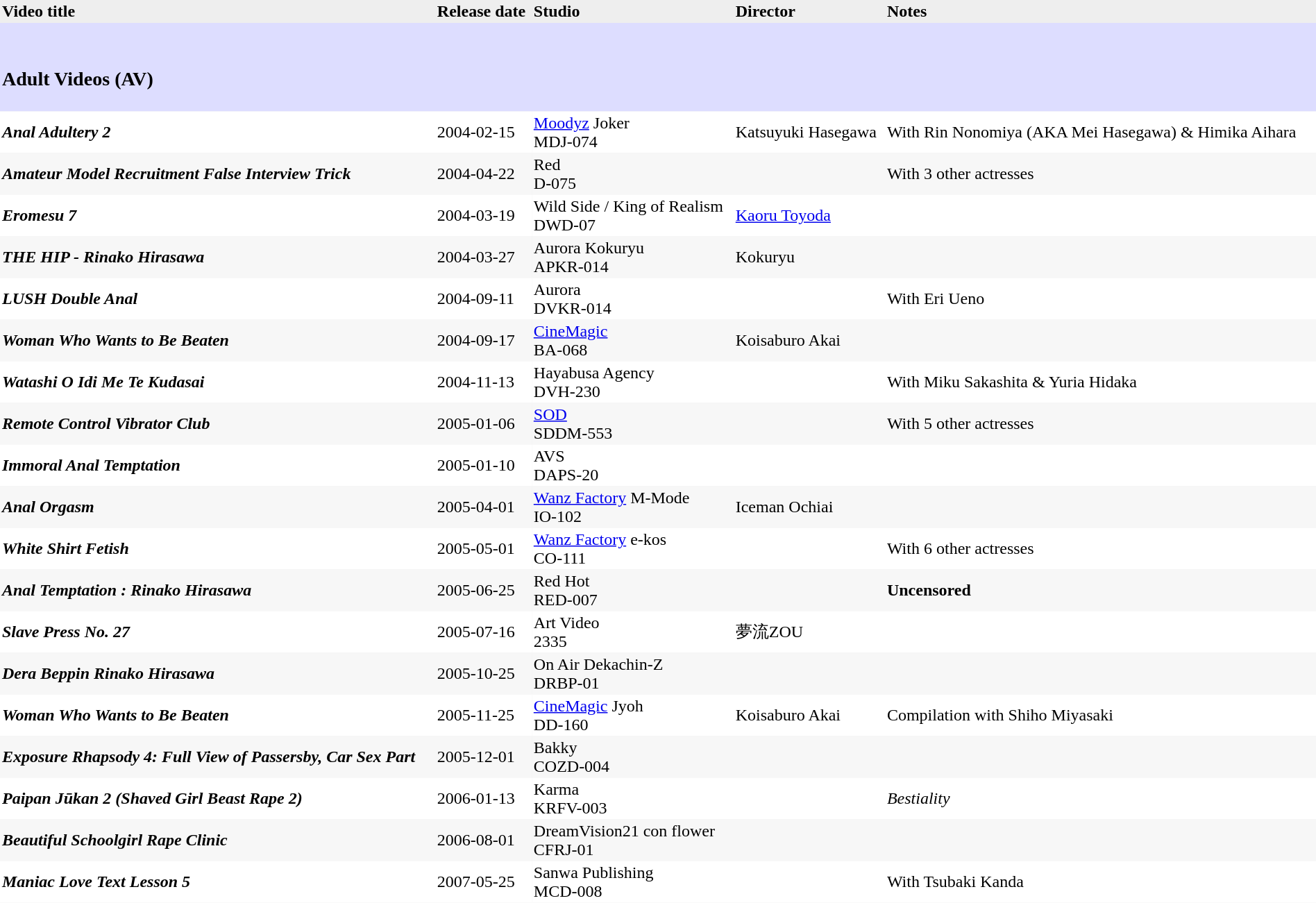<table cellpadding=2 style="width:100%; text-align:left; border-width:0px; border-collapse:collapse; background:#eee;">
<tr>
<th>Video title</th>
<th>Release date</th>
<th>Studio</th>
<th>Director</th>
<th>Notes</th>
</tr>
<tr>
<td colspan=6 style=background-color:#ddf;></td>
</tr>
<tr>
<td colspan=6 style=background-color:#ddf;><br><h3>Adult Videos (AV)</h3></td>
</tr>
<tr style=background:#fff;>
<td><strong><em>Anal Adultery 2</em></strong><br></td>
<td>2004-02-15</td>
<td><a href='#'>Moodyz</a> Joker<br>MDJ-074</td>
<td>Katsuyuki Hasegawa</td>
<td>With Rin Nonomiya (AKA Mei Hasegawa) & Himika Aihara</td>
</tr>
<tr style=background:#f7f7f7;>
<td><strong><em>Amateur Model Recruitment False Interview Trick</em></strong><br></td>
<td>2004-04-22</td>
<td>Red<br>D-075</td>
<td></td>
<td>With 3 other actresses</td>
</tr>
<tr style=background:#fff;>
<td><strong><em>Eromesu 7</em></strong><br></td>
<td>2004-03-19</td>
<td>Wild Side / King of Realism<br>DWD-07</td>
<td><a href='#'>Kaoru Toyoda</a></td>
<td></td>
</tr>
<tr style=background:#f7f7f7;>
<td><strong><em>THE HIP - Rinako Hirasawa</em></strong><br></td>
<td>2004-03-27</td>
<td>Aurora Kokuryu<br>APKR-014</td>
<td>Kokuryu</td>
<td></td>
</tr>
<tr style=background:#fff;>
<td><strong><em>LUSH Double Anal</em></strong><br></td>
<td>2004-09-11</td>
<td>Aurora<br>DVKR-014</td>
<td></td>
<td>With Eri Ueno</td>
</tr>
<tr style=background:#f7f7f7;>
<td><strong><em>Woman Who Wants to Be Beaten</em></strong><br></td>
<td>2004-09-17</td>
<td><a href='#'>CineMagic</a><br>BA-068</td>
<td>Koisaburo Akai</td>
<td></td>
</tr>
<tr style=background:#fff;>
<td><strong><em>Watashi O Idi Me Te Kudasai</em></strong><br></td>
<td>2004-11-13</td>
<td>Hayabusa Agency<br>DVH-230</td>
<td></td>
<td>With Miku Sakashita & Yuria Hidaka</td>
</tr>
<tr style=background:#f7f7f7;>
<td><strong><em>Remote Control Vibrator Club</em></strong><br></td>
<td>2005-01-06</td>
<td><a href='#'>SOD</a><br>SDDM-553</td>
<td></td>
<td>With 5 other actresses</td>
</tr>
<tr style=background:#fff;>
<td><strong><em>Immoral Anal Temptation</em></strong><br></td>
<td>2005-01-10</td>
<td>AVS<br>DAPS-20</td>
<td></td>
<td></td>
</tr>
<tr style=background:#f7f7f7;>
<td><strong><em>Anal Orgasm</em></strong><br></td>
<td>2005-04-01</td>
<td><a href='#'>Wanz Factory</a> M-Mode<br>IO-102</td>
<td>Iceman Ochiai</td>
<td></td>
</tr>
<tr style=background:#fff;>
<td><strong><em>White Shirt Fetish</em></strong><br></td>
<td>2005-05-01</td>
<td><a href='#'>Wanz Factory</a> e-kos<br>CO-111</td>
<td></td>
<td>With 6 other actresses</td>
</tr>
<tr style=background:#f7f7f7;>
<td><strong><em>Anal Temptation : Rinako Hirasawa</em></strong></td>
<td>2005-06-25</td>
<td>Red Hot<br>RED-007</td>
<td></td>
<td><strong>Uncensored</strong></td>
</tr>
<tr style=background:#fff;>
<td><strong><em>Slave Press No. 27</em></strong><br></td>
<td>2005-07-16</td>
<td>Art Video<br>2335</td>
<td>夢流ZOU</td>
<td></td>
</tr>
<tr style=background:#f7f7f7;>
<td><strong><em>Dera Beppin Rinako Hirasawa</em></strong><br></td>
<td>2005-10-25</td>
<td>On Air Dekachin-Z<br>DRBP-01</td>
<td></td>
<td></td>
</tr>
<tr style=background:#fff;>
<td><strong><em>Woman Who Wants to Be Beaten</em></strong><br></td>
<td>2005-11-25</td>
<td><a href='#'>CineMagic</a> Jyoh<br>DD-160</td>
<td>Koisaburo Akai</td>
<td>Compilation with Shiho Miyasaki</td>
</tr>
<tr style=background:#f7f7f7;>
<td><strong><em>Exposure Rhapsody 4: Full View of Passersby, Car Sex Part</em></strong><br></td>
<td>2005-12-01</td>
<td>Bakky<br>COZD-004</td>
<td></td>
<td></td>
</tr>
<tr style=background:#fff;>
<td><strong><em>Paipan Jūkan 2 (Shaved Girl Beast Rape 2)</em></strong><br></td>
<td>2006-01-13</td>
<td>Karma<br>KRFV-003</td>
<td></td>
<td><em>Bestiality</em></td>
</tr>
<tr style=background:#f7f7f7;>
<td><strong><em>Beautiful Schoolgirl Rape Clinic</em></strong><br></td>
<td>2006-08-01</td>
<td>DreamVision21 con flower<br>CFRJ-01</td>
<td></td>
<td></td>
</tr>
<tr style=background:#fff;>
<td><strong><em>Maniac Love Text Lesson 5</em></strong><br></td>
<td>2007-05-25</td>
<td>Sanwa Publishing<br>MCD-008</td>
<td></td>
<td>With Tsubaki Kanda</td>
</tr>
</table>
